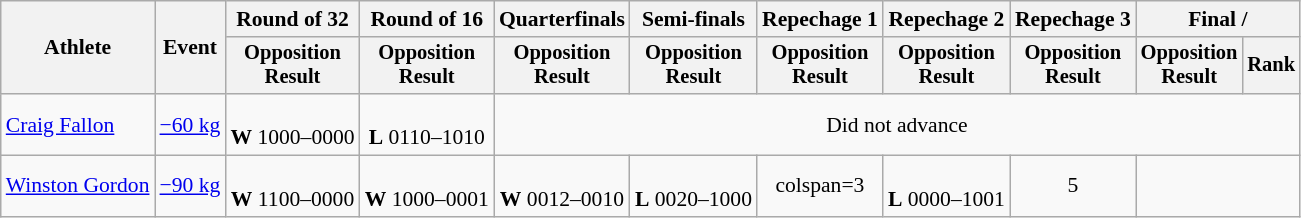<table class="wikitable" style="font-size:90%">
<tr>
<th rowspan="2">Athlete</th>
<th rowspan="2">Event</th>
<th>Round of 32</th>
<th>Round of 16</th>
<th>Quarterfinals</th>
<th>Semi-finals</th>
<th>Repechage 1</th>
<th>Repechage 2</th>
<th>Repechage 3</th>
<th colspan=2>Final / </th>
</tr>
<tr style="font-size:95%">
<th>Opposition<br>Result</th>
<th>Opposition<br>Result</th>
<th>Opposition<br>Result</th>
<th>Opposition<br>Result</th>
<th>Opposition<br>Result</th>
<th>Opposition<br>Result</th>
<th>Opposition<br>Result</th>
<th>Opposition<br>Result</th>
<th>Rank</th>
</tr>
<tr align=center>
<td align=left><a href='#'>Craig Fallon</a></td>
<td align=left><a href='#'>−60 kg</a></td>
<td><br><strong>W</strong> 1000–0000</td>
<td><br><strong>L</strong> 0110–1010</td>
<td colspan=7>Did not advance</td>
</tr>
<tr align=center>
<td align=left><a href='#'>Winston Gordon</a></td>
<td align=left><a href='#'>−90 kg</a></td>
<td><br><strong>W</strong> 1100–0000</td>
<td><br><strong>W</strong> 1000–0001</td>
<td><br><strong>W</strong> 0012–0010</td>
<td><br><strong>L</strong> 0020–1000</td>
<td>colspan=3 </td>
<td><br><strong>L</strong> 0000–1001</td>
<td>5</td>
</tr>
</table>
